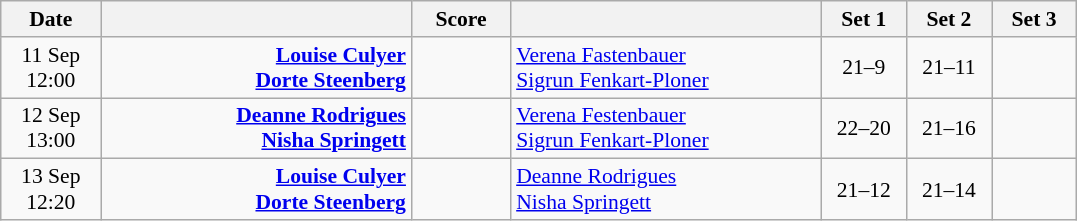<table class="wikitable" style="text-align: center; font-size:90%">
<tr>
<th width="60">Date</th>
<th align="right" width="200"></th>
<th width="60">Score</th>
<th align="left" width="200"></th>
<th width="50">Set 1</th>
<th width="50">Set 2</th>
<th width="50">Set 3</th>
</tr>
<tr>
<td>11 Sep<br>12:00</td>
<td align="right"><strong><a href='#'>Louise Culyer</a> <br><a href='#'>Dorte Steenberg</a> </strong></td>
<td align="center"></td>
<td align="left"> <a href='#'>Verena Fastenbauer</a><br> <a href='#'>Sigrun Fenkart-Ploner</a></td>
<td>21–9</td>
<td>21–11</td>
<td></td>
</tr>
<tr>
<td>12 Sep<br>13:00</td>
<td align="right"><strong><a href='#'>Deanne Rodrigues</a> <br><a href='#'>Nisha Springett</a> </strong></td>
<td align="center"></td>
<td align="left"> <a href='#'>Verena Festenbauer</a><br> <a href='#'>Sigrun Fenkart-Ploner</a></td>
<td>22–20</td>
<td>21–16</td>
<td></td>
</tr>
<tr>
<td>13 Sep<br>12:20</td>
<td align="right"><strong><a href='#'>Louise Culyer</a> <br><a href='#'>Dorte Steenberg</a> </strong></td>
<td align="center"></td>
<td align="left"> <a href='#'>Deanne Rodrigues</a><br> <a href='#'>Nisha Springett</a></td>
<td>21–12</td>
<td>21–14</td>
<td></td>
</tr>
</table>
